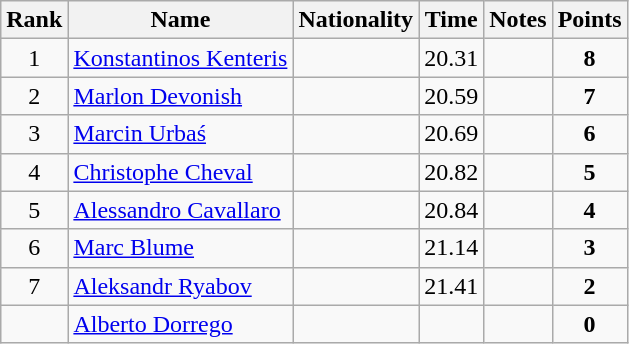<table class="wikitable sortable" style="text-align:center">
<tr>
<th>Rank</th>
<th>Name</th>
<th>Nationality</th>
<th>Time</th>
<th>Notes</th>
<th>Points</th>
</tr>
<tr>
<td>1</td>
<td align=left><a href='#'>Konstantinos Kenteris</a></td>
<td align=left></td>
<td>20.31</td>
<td></td>
<td><strong>8</strong></td>
</tr>
<tr>
<td>2</td>
<td align=left><a href='#'>Marlon Devonish</a></td>
<td align=left></td>
<td>20.59</td>
<td></td>
<td><strong>7</strong></td>
</tr>
<tr>
<td>3</td>
<td align=left><a href='#'>Marcin Urbaś</a></td>
<td align=left></td>
<td>20.69</td>
<td></td>
<td><strong>6</strong></td>
</tr>
<tr>
<td>4</td>
<td align=left><a href='#'>Christophe Cheval</a></td>
<td align=left></td>
<td>20.82</td>
<td></td>
<td><strong>5</strong></td>
</tr>
<tr>
<td>5</td>
<td align=left><a href='#'>Alessandro Cavallaro</a></td>
<td align=left></td>
<td>20.84</td>
<td></td>
<td><strong>4</strong></td>
</tr>
<tr>
<td>6</td>
<td align=left><a href='#'>Marc Blume</a></td>
<td align=left></td>
<td>21.14</td>
<td></td>
<td><strong>3</strong></td>
</tr>
<tr>
<td>7</td>
<td align=left><a href='#'>Aleksandr Ryabov</a></td>
<td align=left></td>
<td>21.41</td>
<td></td>
<td><strong>2</strong></td>
</tr>
<tr>
<td></td>
<td align=left><a href='#'>Alberto Dorrego</a></td>
<td align=left></td>
<td></td>
<td></td>
<td><strong>0</strong></td>
</tr>
</table>
